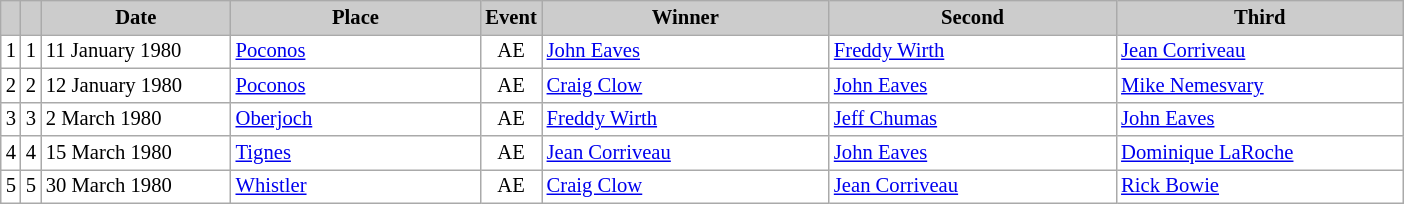<table class="wikitable plainrowheaders" style="background:#fff; font-size:86%; line-height:16px; border:grey solid 1px; border-collapse:collapse;">
<tr style="background:#ccc; text-align:center;">
<th scope="col" style="background:#ccc; width=20 px;"></th>
<th scope="col" style="background:#ccc; width=30 px;"></th>
<th scope="col" style="background:#ccc; width:120px;">Date</th>
<th scope="col" style="background:#ccc; width:160px;">Place</th>
<th scope="col" style="background:#ccc; width:15px;">Event</th>
<th scope="col" style="background:#ccc; width:185px;">Winner</th>
<th scope="col" style="background:#ccc; width:185px;">Second</th>
<th scope="col" style="background:#ccc; width:185px;">Third</th>
</tr>
<tr>
<td align=center>1</td>
<td align=center>1</td>
<td>11 January 1980</td>
<td> <a href='#'>Poconos</a></td>
<td align=center>AE</td>
<td> <a href='#'>John Eaves</a></td>
<td> <a href='#'>Freddy Wirth</a></td>
<td> <a href='#'>Jean Corriveau</a></td>
</tr>
<tr>
<td align=center>2</td>
<td align=center>2</td>
<td>12 January 1980</td>
<td> <a href='#'>Poconos</a></td>
<td align=center>AE</td>
<td> <a href='#'>Craig Clow</a></td>
<td> <a href='#'>John Eaves</a></td>
<td> <a href='#'>Mike Nemesvary</a></td>
</tr>
<tr>
<td align=center>3</td>
<td align=center>3</td>
<td>2 March 1980</td>
<td> <a href='#'>Oberjoch</a></td>
<td align=center>AE</td>
<td> <a href='#'>Freddy Wirth</a></td>
<td> <a href='#'>Jeff Chumas</a></td>
<td> <a href='#'>John Eaves</a></td>
</tr>
<tr>
<td align=center>4</td>
<td align=center>4</td>
<td>15 March 1980</td>
<td> <a href='#'>Tignes</a></td>
<td align=center>AE</td>
<td> <a href='#'>Jean Corriveau</a></td>
<td> <a href='#'>John Eaves</a></td>
<td> <a href='#'>Dominique LaRoche</a></td>
</tr>
<tr>
<td align=center>5</td>
<td align=center>5</td>
<td>30 March 1980</td>
<td> <a href='#'>Whistler</a></td>
<td align=center>AE</td>
<td> <a href='#'>Craig Clow</a></td>
<td> <a href='#'>Jean Corriveau</a></td>
<td> <a href='#'>Rick Bowie</a></td>
</tr>
</table>
